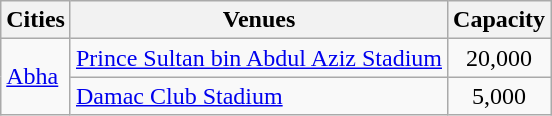<table class="wikitable">
<tr>
<th>Cities</th>
<th>Venues</th>
<th>Capacity</th>
</tr>
<tr>
<td rowspan=2><a href='#'>Abha</a></td>
<td><a href='#'>Prince Sultan bin Abdul Aziz Stadium</a></td>
<td align="center">20,000</td>
</tr>
<tr>
<td><a href='#'>Damac Club Stadium</a></td>
<td align="center">5,000</td>
</tr>
</table>
